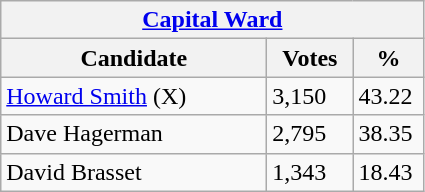<table class="wikitable">
<tr>
<th colspan="3"><a href='#'>Capital Ward</a></th>
</tr>
<tr>
<th style="width: 170px">Candidate</th>
<th style="width: 50px">Votes</th>
<th style="width: 40px">%</th>
</tr>
<tr>
<td><a href='#'>Howard Smith</a> (X)</td>
<td>3,150</td>
<td>43.22</td>
</tr>
<tr>
<td>Dave Hagerman</td>
<td>2,795</td>
<td>38.35</td>
</tr>
<tr>
<td>David Brasset</td>
<td>1,343</td>
<td>18.43</td>
</tr>
</table>
